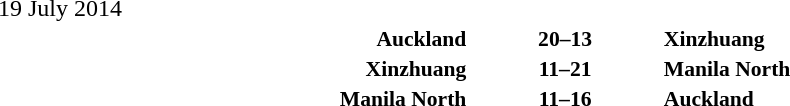<table style="width:100%;" cellspacing="1">
<tr>
<th width=25%></th>
<th width=2%></th>
<th width=6%></th>
<th width=2%></th>
<th width=25%></th>
</tr>
<tr>
<td>19 July 2014</td>
</tr>
<tr style=font-size:90%>
<td align=right><strong>Auckland </strong></td>
<td></td>
<td align=center><strong>20–13</strong></td>
<td></td>
<td><strong> Xinzhuang</strong></td>
<td></td>
</tr>
<tr style=font-size:90%>
<td align=right><strong>Xinzhuang </strong></td>
<td></td>
<td align=center><strong>11–21</strong></td>
<td></td>
<td><strong> Manila North</strong></td>
<td></td>
</tr>
<tr style=font-size:90%>
<td align=right><strong>Manila North </strong></td>
<td></td>
<td align=center><strong>11–16</strong></td>
<td></td>
<td><strong> Auckland</strong></td>
<td></td>
</tr>
</table>
